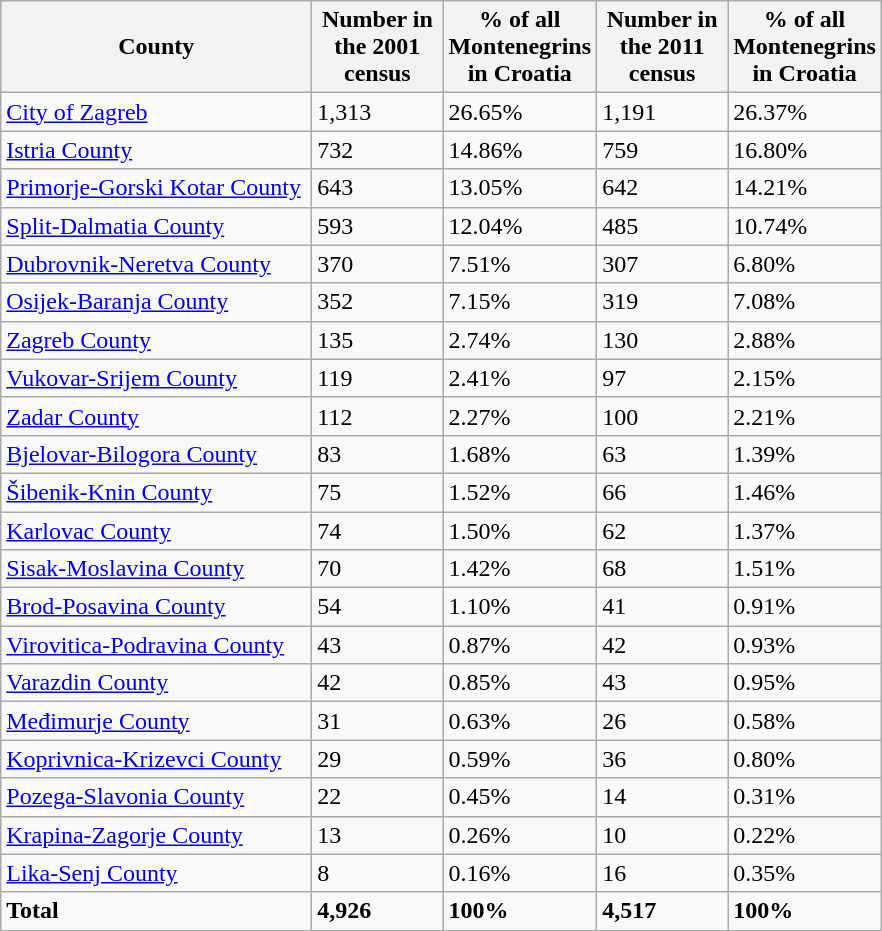<table class="wikitable sortable">
<tr>
<th width="200px">County</th>
<th width="80px">Number in the 2001 census</th>
<th width="80px">% of all Montenegrins<br>in Croatia</th>
<th width="80px">Number in the 2011 census</th>
<th width="80px">% of all Montenegrins<br>in Croatia</th>
</tr>
<tr>
<td><a href='#'>City of Zagreb</a></td>
<td>1,313</td>
<td>26.65%</td>
<td>1,191</td>
<td>26.37%</td>
</tr>
<tr>
<td><a href='#'>Istria County</a></td>
<td>732</td>
<td>14.86%</td>
<td>759</td>
<td>16.80%</td>
</tr>
<tr>
<td><a href='#'>Primorje-Gorski Kotar County</a></td>
<td>643</td>
<td>13.05%</td>
<td>642</td>
<td>14.21%</td>
</tr>
<tr>
<td><a href='#'>Split-Dalmatia County</a></td>
<td>593</td>
<td>12.04%</td>
<td>485</td>
<td>10.74%</td>
</tr>
<tr>
<td><a href='#'>Dubrovnik-Neretva County</a></td>
<td>370</td>
<td>7.51%</td>
<td>307</td>
<td>6.80%</td>
</tr>
<tr>
<td><a href='#'>Osijek-Baranja County</a></td>
<td>352</td>
<td>7.15%</td>
<td>319</td>
<td>7.08%</td>
</tr>
<tr>
<td><a href='#'>Zagreb County</a></td>
<td>135</td>
<td>2.74%</td>
<td>130</td>
<td>2.88%</td>
</tr>
<tr>
<td><a href='#'>Vukovar-Srijem County</a></td>
<td>119</td>
<td>2.41%</td>
<td>97</td>
<td>2.15%</td>
</tr>
<tr>
<td><a href='#'>Zadar County</a></td>
<td>112</td>
<td>2.27%</td>
<td>100</td>
<td>2.21%</td>
</tr>
<tr>
<td><a href='#'>Bjelovar-Bilogora County</a></td>
<td>83</td>
<td>1.68%</td>
<td>63</td>
<td>1.39%</td>
</tr>
<tr>
<td><a href='#'>Šibenik-Knin County</a></td>
<td>75</td>
<td>1.52%</td>
<td>66</td>
<td>1.46%</td>
</tr>
<tr>
<td><a href='#'>Karlovac County</a></td>
<td>74</td>
<td>1.50%</td>
<td>62</td>
<td>1.37%</td>
</tr>
<tr>
<td><a href='#'>Sisak-Moslavina County</a></td>
<td>70</td>
<td>1.42%</td>
<td>68</td>
<td>1.51%</td>
</tr>
<tr>
<td><a href='#'>Brod-Posavina County</a></td>
<td>54</td>
<td>1.10%</td>
<td>41</td>
<td>0.91%</td>
</tr>
<tr>
<td><a href='#'>Virovitica-Podravina County</a></td>
<td>43</td>
<td>0.87%</td>
<td>42</td>
<td>0.93%</td>
</tr>
<tr>
<td><a href='#'>Varazdin County</a></td>
<td>42</td>
<td>0.85%</td>
<td>43</td>
<td>0.95%</td>
</tr>
<tr>
<td><a href='#'>Međimurje County</a></td>
<td>31</td>
<td>0.63%</td>
<td>26</td>
<td>0.58%</td>
</tr>
<tr>
<td><a href='#'>Koprivnica-Krizevci County</a></td>
<td>29</td>
<td>0.59%</td>
<td>36</td>
<td>0.80%</td>
</tr>
<tr>
<td><a href='#'>Pozega-Slavonia County</a></td>
<td>22</td>
<td>0.45%</td>
<td>14</td>
<td>0.31%</td>
</tr>
<tr>
<td><a href='#'>Krapina-Zagorje County</a></td>
<td>13</td>
<td>0.26%</td>
<td>10</td>
<td>0.22%</td>
</tr>
<tr>
<td><a href='#'>Lika-Senj County</a></td>
<td>8</td>
<td>0.16%</td>
<td>16</td>
<td>0.35%</td>
</tr>
<tr>
<td><strong>Total</strong></td>
<td><strong>4,926</strong></td>
<td><strong>100%</strong></td>
<td><strong>4,517</strong></td>
<td><strong>100%</strong></td>
</tr>
</table>
